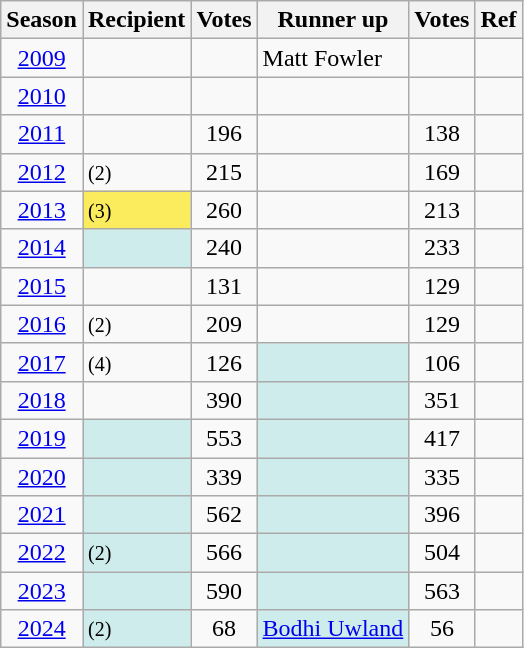<table class="wikitable sortable" style="text-align:center;">
<tr>
<th>Season</th>
<th>Recipient</th>
<th>Votes</th>
<th>Runner up</th>
<th>Votes</th>
<th class="unsortable">Ref</th>
</tr>
<tr>
<td><a href='#'>2009</a></td>
<td align=left></td>
<td></td>
<td align=left>Matt Fowler</td>
<td></td>
<td></td>
</tr>
<tr>
<td><a href='#'>2010</a></td>
<td align=left></td>
<td></td>
<td></td>
<td></td>
<td></td>
</tr>
<tr>
<td><a href='#'>2011</a></td>
<td align=left></td>
<td>196</td>
<td align=left></td>
<td>138</td>
<td></td>
</tr>
<tr>
<td><a href='#'>2012</a></td>
<td align=left> <small>(2)</small></td>
<td>215</td>
<td align=left></td>
<td>169</td>
<td></td>
</tr>
<tr>
<td><a href='#'>2013</a></td>
<td style="text-align:left; background:#fbec5d;"> <small>(3)</small></td>
<td>260</td>
<td align=left></td>
<td>213</td>
<td></td>
</tr>
<tr>
<td><a href='#'>2014</a></td>
<td align=left bgcolor="#cfecec"></td>
<td>240</td>
<td align=left></td>
<td>233</td>
<td></td>
</tr>
<tr>
<td><a href='#'>2015</a></td>
<td align=left></td>
<td>131</td>
<td align=left></td>
<td>129</td>
<td></td>
</tr>
<tr>
<td><a href='#'>2016</a></td>
<td align=left> <small>(2)</small></td>
<td>209</td>
<td align=left></td>
<td>129</td>
<td></td>
</tr>
<tr>
<td><a href='#'>2017</a></td>
<td align=left> <small>(4)</small></td>
<td>126</td>
<td align=left bgcolor="#cfecec"></td>
<td>106</td>
<td></td>
</tr>
<tr>
<td><a href='#'>2018</a></td>
<td align=left></td>
<td>390</td>
<td align=left bgcolor="#cfecec"></td>
<td>351</td>
<td></td>
</tr>
<tr>
<td><a href='#'>2019</a></td>
<td align=left bgcolor="#cfecec"></td>
<td>553</td>
<td align=left bgcolor="#cfecec"></td>
<td>417</td>
<td></td>
</tr>
<tr>
<td><a href='#'>2020</a></td>
<td align=left bgcolor="#cfecec"></td>
<td>339</td>
<td align=left bgcolor="#cfecec"></td>
<td>335</td>
<td></td>
</tr>
<tr>
<td><a href='#'>2021</a></td>
<td align=left bgcolor="#cfecec"></td>
<td>562</td>
<td align=left bgcolor="#cfecec"></td>
<td>396</td>
<td></td>
</tr>
<tr>
<td><a href='#'>2022</a></td>
<td align=left bgcolor="#cfecec"> <small>(2)</small></td>
<td>566</td>
<td align=left bgcolor="#cfecec"></td>
<td>504</td>
<td></td>
</tr>
<tr>
<td><a href='#'>2023</a></td>
<td align=left bgcolor="#cfecec"></td>
<td>590</td>
<td align=left bgcolor="#cfecec"></td>
<td>563</td>
<td></td>
</tr>
<tr>
<td><a href='#'>2024</a></td>
<td align=left bgcolor="#cfecec"> <small>(2)</small></td>
<td>68</td>
<td align=left bgcolor="#cfecec"><a href='#'>Bodhi Uwland</a></td>
<td>56</td>
<td></td>
</tr>
</table>
